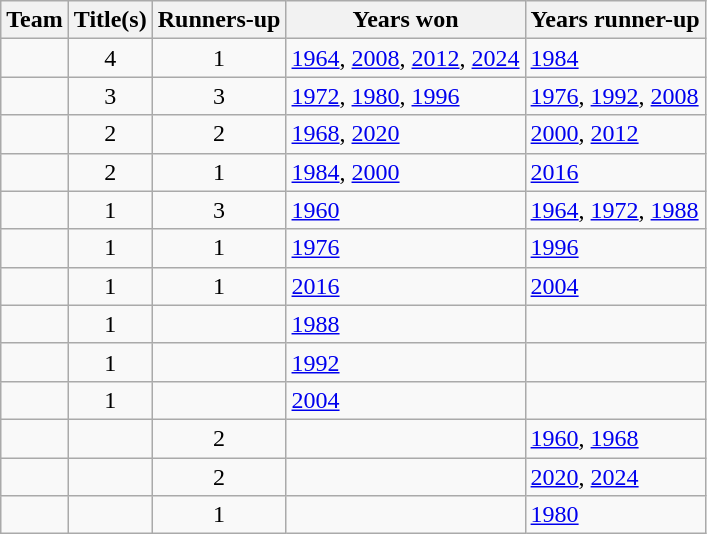<table class="wikitable sortable plainrowheaders">
<tr>
<th scope="col">Team</th>
<th scope="col">Title(s)</th>
<th scope="col">Runners-up</th>
<th scope="col">Years won</th>
<th scope="col">Years runner-up</th>
</tr>
<tr>
<td></td>
<td style="text-align:center;">4</td>
<td style="text-align:center;">1</td>
<td><a href='#'>1964</a>, <a href='#'>2008</a>, <a href='#'>2012</a>, <a href='#'>2024</a></td>
<td><a href='#'>1984</a></td>
</tr>
<tr>
<td></td>
<td style="text-align:center;">3</td>
<td style="text-align:center;">3</td>
<td><a href='#'>1972</a>, <a href='#'>1980</a>, <a href='#'>1996</a></td>
<td><a href='#'>1976</a>, <a href='#'>1992</a>, <a href='#'>2008</a></td>
</tr>
<tr>
<td></td>
<td style="text-align:center;">2</td>
<td style="text-align:center;">2</td>
<td><a href='#'>1968</a>, <a href='#'>2020</a></td>
<td><a href='#'>2000</a>, <a href='#'>2012</a></td>
</tr>
<tr>
<td></td>
<td style="text-align:center;">2</td>
<td style="text-align:center;">1</td>
<td><a href='#'>1984</a>, <a href='#'>2000</a></td>
<td><a href='#'>2016</a></td>
</tr>
<tr>
<td></td>
<td style="text-align:center;">1</td>
<td style="text-align:center;">3</td>
<td><a href='#'>1960</a></td>
<td><a href='#'>1964</a>, <a href='#'>1972</a>, <a href='#'>1988</a></td>
</tr>
<tr>
<td></td>
<td style="text-align:center;">1</td>
<td style="text-align:center;">1</td>
<td><a href='#'>1976</a></td>
<td><a href='#'>1996</a></td>
</tr>
<tr>
<td></td>
<td style="text-align:center;">1</td>
<td style="text-align:center;">1</td>
<td><a href='#'>2016</a></td>
<td><a href='#'>2004</a></td>
</tr>
<tr>
<td></td>
<td style="text-align:center;">1</td>
<td></td>
<td><a href='#'>1988</a></td>
<td></td>
</tr>
<tr>
<td></td>
<td style="text-align:center;">1</td>
<td></td>
<td><a href='#'>1992</a></td>
<td></td>
</tr>
<tr>
<td></td>
<td style="text-align:center;">1</td>
<td></td>
<td><a href='#'>2004</a></td>
<td></td>
</tr>
<tr>
<td></td>
<td></td>
<td style="text-align:center;">2</td>
<td></td>
<td><a href='#'>1960</a>, <a href='#'>1968</a></td>
</tr>
<tr>
<td></td>
<td></td>
<td style="text-align:center;">2</td>
<td></td>
<td><a href='#'>2020</a>, <a href='#'>2024</a></td>
</tr>
<tr>
<td></td>
<td></td>
<td style="text-align:center;">1</td>
<td></td>
<td><a href='#'>1980</a></td>
</tr>
</table>
